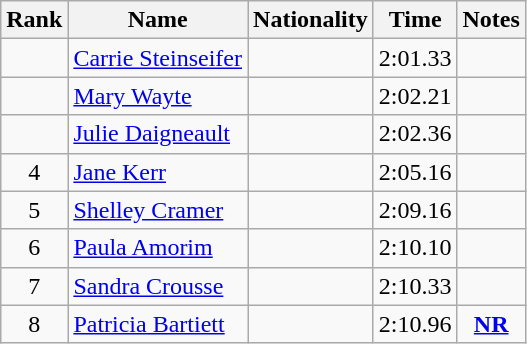<table class="wikitable sortable" style="text-align:center">
<tr>
<th>Rank</th>
<th>Name</th>
<th>Nationality</th>
<th>Time</th>
<th>Notes</th>
</tr>
<tr>
<td></td>
<td align=left><a href='#'>Carrie Steinseifer</a></td>
<td align=left></td>
<td>2:01.33</td>
<td></td>
</tr>
<tr>
<td></td>
<td align=left><a href='#'>Mary Wayte</a></td>
<td align=left></td>
<td>2:02.21</td>
<td></td>
</tr>
<tr>
<td></td>
<td align=left><a href='#'>Julie Daigneault</a></td>
<td align=left></td>
<td>2:02.36</td>
<td></td>
</tr>
<tr>
<td>4</td>
<td align=left><a href='#'>Jane Kerr</a></td>
<td align=left></td>
<td>2:05.16</td>
<td></td>
</tr>
<tr>
<td>5</td>
<td align=left><a href='#'>Shelley Cramer</a></td>
<td align=left></td>
<td>2:09.16</td>
<td></td>
</tr>
<tr>
<td>6</td>
<td align=left><a href='#'>Paula Amorim</a></td>
<td align=left></td>
<td>2:10.10</td>
<td></td>
</tr>
<tr>
<td>7</td>
<td align=left><a href='#'>Sandra Crousse</a></td>
<td align=left></td>
<td>2:10.33</td>
<td></td>
</tr>
<tr>
<td>8</td>
<td align=left><a href='#'>Patricia Bartiett</a></td>
<td align=left></td>
<td>2:10.96</td>
<td><strong><a href='#'>NR</a></strong></td>
</tr>
</table>
